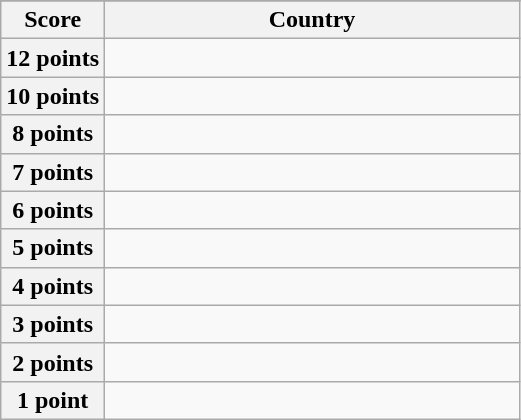<table class="wikitable">
<tr>
</tr>
<tr>
<th scope="col" width="20%">Score</th>
<th scope="col">Country</th>
</tr>
<tr>
<th scope="row">12 points</th>
<td></td>
</tr>
<tr>
<th scope="row">10 points</th>
<td></td>
</tr>
<tr>
<th scope="row">8 points</th>
<td></td>
</tr>
<tr>
<th scope="row">7 points</th>
<td></td>
</tr>
<tr>
<th scope="row">6 points</th>
<td></td>
</tr>
<tr>
<th scope="row">5 points</th>
<td></td>
</tr>
<tr>
<th scope="row">4 points</th>
<td></td>
</tr>
<tr>
<th scope="row">3 points</th>
<td></td>
</tr>
<tr>
<th scope="row">2 points</th>
<td></td>
</tr>
<tr>
<th scope="row">1 point</th>
<td></td>
</tr>
</table>
